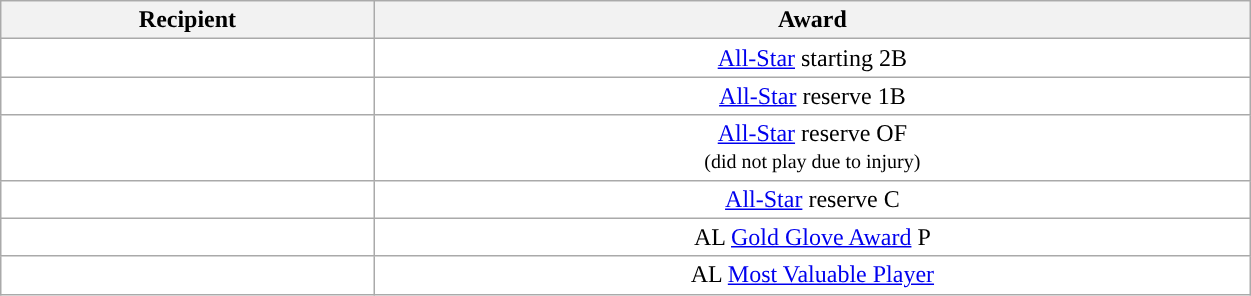<table class="wikitable sortable" style="text-align:center; background:#ffffff; width: 66%;">
<tr>
<th>Recipient</th>
<th>Award</th>
</tr>
<tr>
<td></td>
<td><a href='#'>All-Star</a> starting 2B</td>
</tr>
<tr>
<td></td>
<td><a href='#'>All-Star</a> reserve 1B</td>
</tr>
<tr>
<td></td>
<td><a href='#'>All-Star</a> reserve OF<br><small>(did not play due to injury)</small></td>
</tr>
<tr>
<td></td>
<td><a href='#'>All-Star</a> reserve C</td>
</tr>
<tr>
<td></td>
<td>AL <a href='#'>Gold Glove Award</a> P</td>
</tr>
<tr>
<td></td>
<td>AL <a href='#'>Most Valuable Player</a></td>
</tr>
</table>
